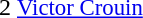<table cellspacing=0 cellpadding=0>
<tr>
<td><div>2 </div></td>
<td style="font-size: 95%"> <a href='#'>Victor Crouin</a></td>
</tr>
</table>
